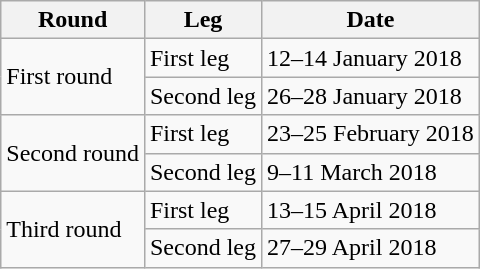<table class="wikitable">
<tr>
<th>Round</th>
<th>Leg</th>
<th>Date</th>
</tr>
<tr>
<td rowspan=2>First round</td>
<td>First leg</td>
<td>12–14 January 2018</td>
</tr>
<tr>
<td>Second leg</td>
<td>26–28 January 2018</td>
</tr>
<tr>
<td rowspan=2>Second round</td>
<td>First leg</td>
<td>23–25 February 2018</td>
</tr>
<tr>
<td>Second leg</td>
<td>9–11 March 2018</td>
</tr>
<tr>
<td rowspan=2>Third round</td>
<td>First leg</td>
<td>13–15 April 2018</td>
</tr>
<tr>
<td>Second leg</td>
<td>27–29 April 2018</td>
</tr>
</table>
